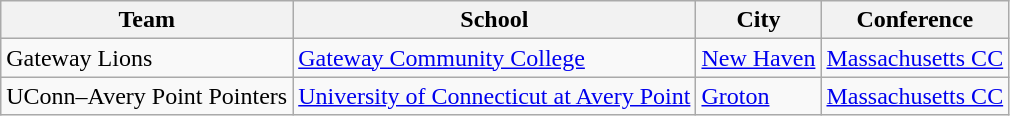<table class="sortable wikitable">
<tr>
<th>Team</th>
<th>School</th>
<th>City</th>
<th>Conference</th>
</tr>
<tr>
<td>Gateway Lions</td>
<td><a href='#'>Gateway Community College</a></td>
<td><a href='#'>New Haven</a></td>
<td><a href='#'>Massachusetts CC</a></td>
</tr>
<tr>
<td>UConn–Avery Point Pointers</td>
<td><a href='#'>University of Connecticut at Avery Point</a></td>
<td><a href='#'>Groton</a></td>
<td><a href='#'>Massachusetts CC</a></td>
</tr>
</table>
